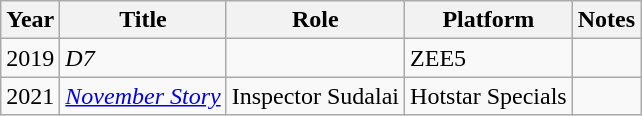<table class="wikitable">
<tr>
<th>Year</th>
<th>Title</th>
<th>Role</th>
<th>Platform</th>
<th>Notes</th>
</tr>
<tr>
<td>2019</td>
<td><em>D7</em></td>
<td></td>
<td>ZEE5</td>
<td></td>
</tr>
<tr>
<td>2021</td>
<td><em><a href='#'>November Story</a></em></td>
<td>Inspector Sudalai</td>
<td>Hotstar Specials</td>
<td></td>
</tr>
</table>
